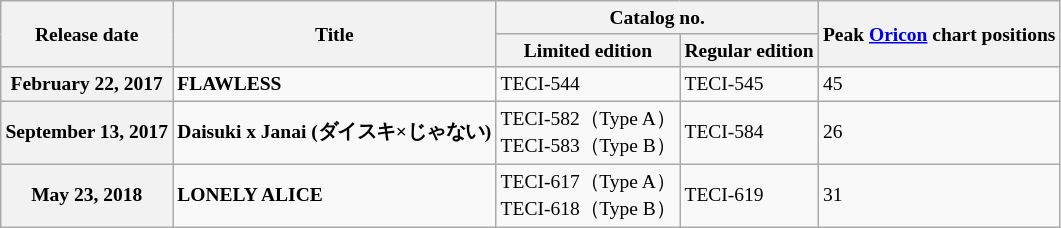<table class="wikitable" style="font-size: small; margin-bottom: 10px;">
<tr>
<th rowspan="2">Release date</th>
<th rowspan="2">Title</th>
<th colspan="2">Catalog no.</th>
<th rowspan="2">Peak <a href='#'>Oricon</a> chart positions</th>
</tr>
<tr>
<th>Limited edition</th>
<th>Regular edition</th>
</tr>
<tr>
<th>February 22, 2017</th>
<td><strong>FLAWLESS</strong></td>
<td>TECI-544</td>
<td>TECI-545</td>
<td>45</td>
</tr>
<tr>
<th>September 13, 2017</th>
<td><strong>Daisuki x Janai (ダイスキ×じゃない)</strong></td>
<td>TECI-582（Type A）<br>TECI-583（Type B）</td>
<td>TECI-584</td>
<td>26</td>
</tr>
<tr>
<th>May 23, 2018</th>
<td><strong>LONELY ALICE</strong></td>
<td>TECI-617（Type A）<br>TECI-618（Type B）</td>
<td>TECI-619</td>
<td>31</td>
</tr>
</table>
